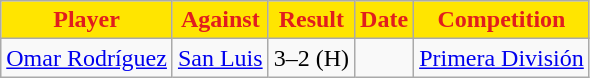<table class="wikitable">
<tr>
<th style=background-color:#FFE500;color:#E11D1E>Player</th>
<th style=background-color:#FFE500;color:#E11D1E>Against</th>
<th style=background-color:#FFE500;color:#E11D1E>Result</th>
<th style=background-color:#FFE500;color:#E11D1E>Date</th>
<th style=background-color:#FFE500;color:#E11D1E>Competition</th>
</tr>
<tr>
<td> <a href='#'>Omar Rodríguez</a></td>
<td><a href='#'>San Luis</a></td>
<td>3–2 (H)</td>
<td></td>
<td><a href='#'>Primera División</a></td>
</tr>
</table>
